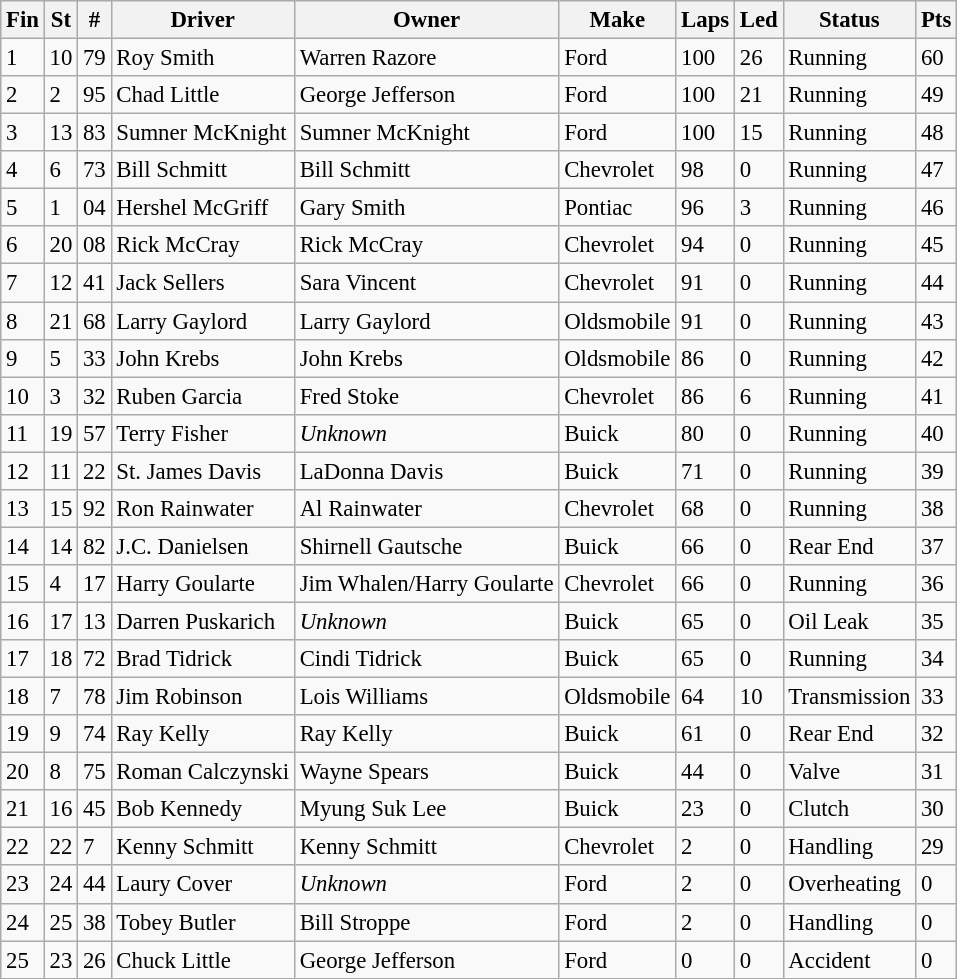<table class="wikitable" style="font-size: 95%;">
<tr>
<th>Fin</th>
<th>St</th>
<th>#</th>
<th>Driver</th>
<th>Owner</th>
<th>Make</th>
<th>Laps</th>
<th>Led</th>
<th>Status</th>
<th>Pts</th>
</tr>
<tr>
<td>1</td>
<td>10</td>
<td>79</td>
<td>Roy Smith</td>
<td>Warren Razore</td>
<td>Ford</td>
<td>100</td>
<td>26</td>
<td>Running</td>
<td>60</td>
</tr>
<tr>
<td>2</td>
<td>2</td>
<td>95</td>
<td>Chad Little</td>
<td>George Jefferson</td>
<td>Ford</td>
<td>100</td>
<td>21</td>
<td>Running</td>
<td>49</td>
</tr>
<tr>
<td>3</td>
<td>13</td>
<td>83</td>
<td>Sumner McKnight</td>
<td>Sumner McKnight</td>
<td>Ford</td>
<td>100</td>
<td>15</td>
<td>Running</td>
<td>48</td>
</tr>
<tr>
<td>4</td>
<td>6</td>
<td>73</td>
<td>Bill Schmitt</td>
<td>Bill Schmitt</td>
<td>Chevrolet</td>
<td>98</td>
<td>0</td>
<td>Running</td>
<td>47</td>
</tr>
<tr>
<td>5</td>
<td>1</td>
<td>04</td>
<td>Hershel McGriff</td>
<td>Gary Smith</td>
<td>Pontiac</td>
<td>96</td>
<td>3</td>
<td>Running</td>
<td>46</td>
</tr>
<tr>
<td>6</td>
<td>20</td>
<td>08</td>
<td>Rick McCray</td>
<td>Rick McCray</td>
<td>Chevrolet</td>
<td>94</td>
<td>0</td>
<td>Running</td>
<td>45</td>
</tr>
<tr>
<td>7</td>
<td>12</td>
<td>41</td>
<td>Jack Sellers</td>
<td>Sara Vincent</td>
<td>Chevrolet</td>
<td>91</td>
<td>0</td>
<td>Running</td>
<td>44</td>
</tr>
<tr>
<td>8</td>
<td>21</td>
<td>68</td>
<td>Larry Gaylord</td>
<td>Larry Gaylord</td>
<td>Oldsmobile</td>
<td>91</td>
<td>0</td>
<td>Running</td>
<td>43</td>
</tr>
<tr>
<td>9</td>
<td>5</td>
<td>33</td>
<td>John Krebs</td>
<td>John Krebs</td>
<td>Oldsmobile</td>
<td>86</td>
<td>0</td>
<td>Running</td>
<td>42</td>
</tr>
<tr>
<td>10</td>
<td>3</td>
<td>32</td>
<td>Ruben Garcia</td>
<td>Fred Stoke</td>
<td>Chevrolet</td>
<td>86</td>
<td>6</td>
<td>Running</td>
<td>41</td>
</tr>
<tr>
<td>11</td>
<td>19</td>
<td>57</td>
<td>Terry Fisher</td>
<td><em>Unknown</em></td>
<td>Buick</td>
<td>80</td>
<td>0</td>
<td>Running</td>
<td>40</td>
</tr>
<tr>
<td>12</td>
<td>11</td>
<td>22</td>
<td>St. James Davis</td>
<td>LaDonna Davis</td>
<td>Buick</td>
<td>71</td>
<td>0</td>
<td>Running</td>
<td>39</td>
</tr>
<tr>
<td>13</td>
<td>15</td>
<td>92</td>
<td>Ron Rainwater</td>
<td>Al Rainwater</td>
<td>Chevrolet</td>
<td>68</td>
<td>0</td>
<td>Running</td>
<td>38</td>
</tr>
<tr>
<td>14</td>
<td>14</td>
<td>82</td>
<td>J.C. Danielsen</td>
<td>Shirnell Gautsche</td>
<td>Buick</td>
<td>66</td>
<td>0</td>
<td>Rear End</td>
<td>37</td>
</tr>
<tr>
<td>15</td>
<td>4</td>
<td>17</td>
<td>Harry Goularte</td>
<td>Jim Whalen/Harry Goularte</td>
<td>Chevrolet</td>
<td>66</td>
<td>0</td>
<td>Running</td>
<td>36</td>
</tr>
<tr>
<td>16</td>
<td>17</td>
<td>13</td>
<td>Darren Puskarich</td>
<td><em>Unknown</em></td>
<td>Buick</td>
<td>65</td>
<td>0</td>
<td>Oil Leak</td>
<td>35</td>
</tr>
<tr>
<td>17</td>
<td>18</td>
<td>72</td>
<td>Brad Tidrick</td>
<td>Cindi Tidrick</td>
<td>Buick</td>
<td>65</td>
<td>0</td>
<td>Running</td>
<td>34</td>
</tr>
<tr>
<td>18</td>
<td>7</td>
<td>78</td>
<td>Jim Robinson</td>
<td>Lois Williams</td>
<td>Oldsmobile</td>
<td>64</td>
<td>10</td>
<td>Transmission</td>
<td>33</td>
</tr>
<tr>
<td>19</td>
<td>9</td>
<td>74</td>
<td>Ray Kelly</td>
<td>Ray Kelly</td>
<td>Buick</td>
<td>61</td>
<td>0</td>
<td>Rear End</td>
<td>32</td>
</tr>
<tr>
<td>20</td>
<td>8</td>
<td>75</td>
<td>Roman Calczynski</td>
<td>Wayne Spears</td>
<td>Buick</td>
<td>44</td>
<td>0</td>
<td>Valve</td>
<td>31</td>
</tr>
<tr>
<td>21</td>
<td>16</td>
<td>45</td>
<td>Bob Kennedy</td>
<td>Myung Suk Lee</td>
<td>Buick</td>
<td>23</td>
<td>0</td>
<td>Clutch</td>
<td>30</td>
</tr>
<tr>
<td>22</td>
<td>22</td>
<td>7</td>
<td>Kenny Schmitt</td>
<td>Kenny Schmitt</td>
<td>Chevrolet</td>
<td>2</td>
<td>0</td>
<td>Handling</td>
<td>29</td>
</tr>
<tr>
<td>23</td>
<td>24</td>
<td>44</td>
<td>Laury Cover</td>
<td><em>Unknown</em></td>
<td>Ford</td>
<td>2</td>
<td>0</td>
<td>Overheating</td>
<td>0</td>
</tr>
<tr>
<td>24</td>
<td>25</td>
<td>38</td>
<td>Tobey Butler</td>
<td>Bill Stroppe</td>
<td>Ford</td>
<td>2</td>
<td>0</td>
<td>Handling</td>
<td>0</td>
</tr>
<tr>
<td>25</td>
<td>23</td>
<td>26</td>
<td>Chuck Little</td>
<td>George Jefferson</td>
<td>Ford</td>
<td>0</td>
<td>0</td>
<td>Accident</td>
<td>0</td>
</tr>
</table>
